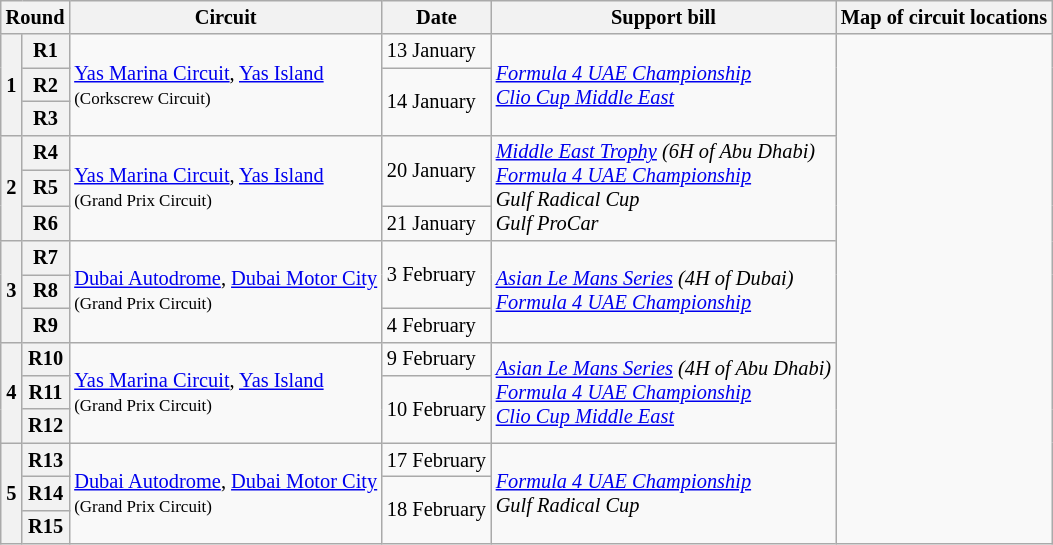<table class="wikitable" style="font-size:85%">
<tr>
<th colspan=2>Round</th>
<th>Circuit</th>
<th>Date</th>
<th>Support bill</th>
<th>Map of circuit locations</th>
</tr>
<tr>
<th rowspan=3>1</th>
<th>R1</th>
<td rowspan="3"> <a href='#'>Yas Marina Circuit</a>, <a href='#'>Yas Island</a><br><small>(Corkscrew Circuit)</small></td>
<td nowrap="">13 January</td>
<td rowspan=3><em><a href='#'>Formula 4 UAE Championship</a><br><a href='#'>Clio Cup Middle East</a></em></td>
<td rowspan="15"></td>
</tr>
<tr>
<th>R2</th>
<td rowspan="2">14 January</td>
</tr>
<tr>
<th>R3</th>
</tr>
<tr>
<th rowspan=3>2</th>
<th>R4</th>
<td rowspan="3"> <a href='#'>Yas Marina Circuit</a>, <a href='#'>Yas Island</a><br><small>(Grand Prix Circuit)</small></td>
<td rowspan="2">20 January</td>
<td rowspan=3><em><a href='#'>Middle East Trophy</a> (6H of Abu Dhabi)<br><a href='#'>Formula 4 UAE Championship</a><br>Gulf Radical Cup<br>Gulf ProCar</em></td>
</tr>
<tr>
<th>R5</th>
</tr>
<tr>
<th>R6</th>
<td>21 January</td>
</tr>
<tr>
<th rowspan=3>3</th>
<th>R7</th>
<td rowspan=3> <a href='#'>Dubai Autodrome</a>, <a href='#'>Dubai Motor City</a><br><small>(Grand Prix Circuit)</small></td>
<td rowspan="2">3 February</td>
<td rowspan=3><em><a href='#'>Asian Le Mans Series</a> (4H of Dubai)<br><a href='#'>Formula 4 UAE Championship</a></em></td>
</tr>
<tr>
<th>R8</th>
</tr>
<tr>
<th>R9</th>
<td>4 February</td>
</tr>
<tr>
<th rowspan=3>4</th>
<th>R10</th>
<td rowspan=3> <a href='#'>Yas Marina Circuit</a>, <a href='#'>Yas Island</a><br><small>(Grand Prix Circuit)</small></td>
<td>9 February</td>
<td rowspan=3><em><a href='#'>Asian Le Mans Series</a> (4H of Abu Dhabi)<br><a href='#'>Formula 4 UAE Championship</a><br><a href='#'>Clio Cup Middle East</a></em></td>
</tr>
<tr>
<th>R11</th>
<td rowspan="2">10 February</td>
</tr>
<tr>
<th>R12</th>
</tr>
<tr>
<th rowspan=3>5</th>
<th>R13</th>
<td rowspan=3> <a href='#'>Dubai Autodrome</a>, <a href='#'>Dubai Motor City</a><br><small>(Grand Prix Circuit)</small></td>
<td nowrap="">17 February</td>
<td rowspan=3><em><a href='#'>Formula 4 UAE Championship</a><br>Gulf Radical Cup</em></td>
</tr>
<tr>
<th>R14</th>
<td rowspan="2">18 February</td>
</tr>
<tr>
<th>R15</th>
</tr>
</table>
